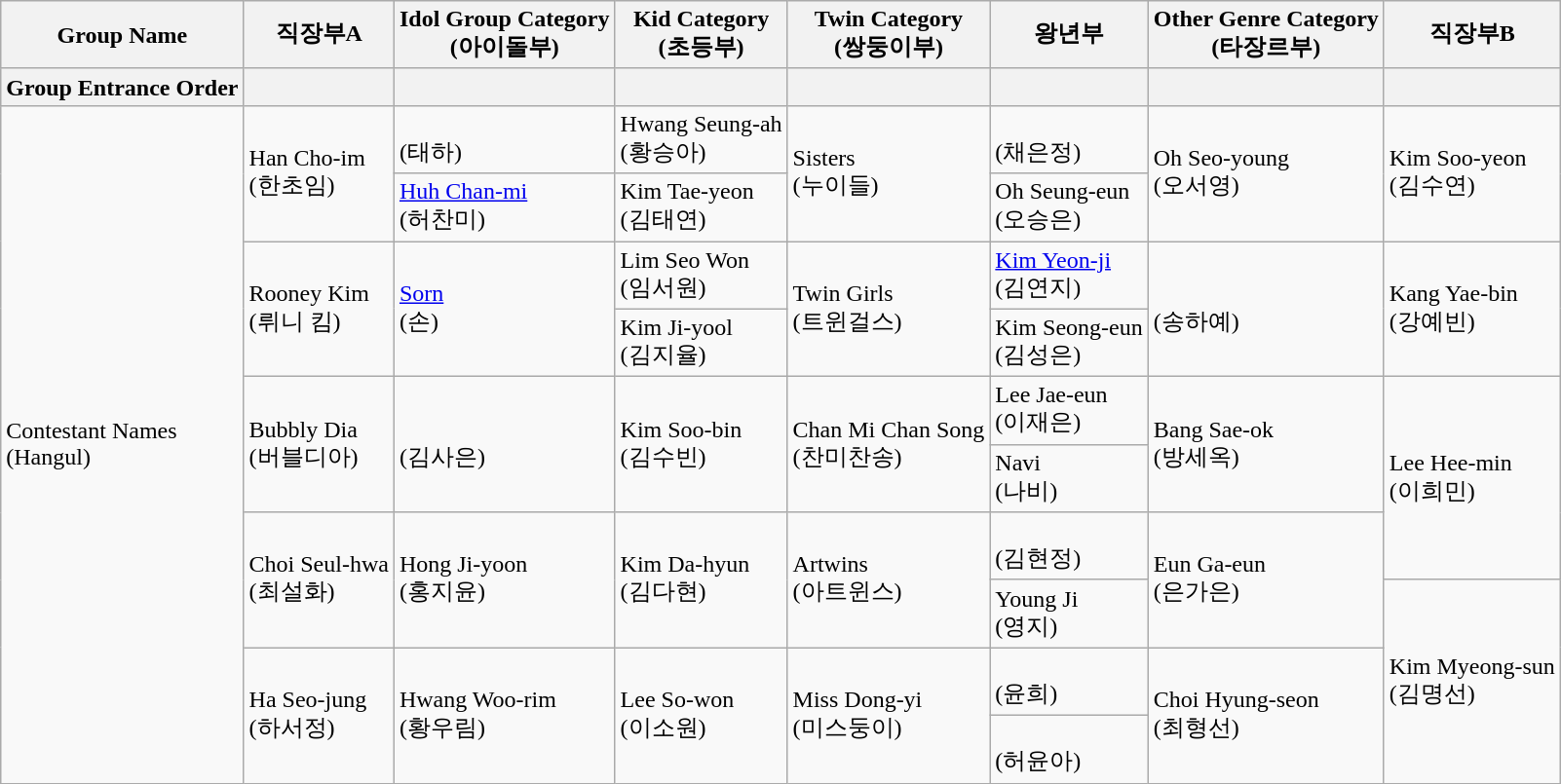<table class="wikitable">
<tr>
<th>Group Name</th>
<th>직장부A</th>
<th>Idol Group Category<br>(아이돌부)</th>
<th>Kid Category<br>(초등부)</th>
<th>Twin Category<br>(쌍둥이부)</th>
<th>왕년부</th>
<th>Other Genre Category<br>(타장르부)</th>
<th>직장부B</th>
</tr>
<tr>
<th>Group Entrance Order</th>
<th></th>
<th></th>
<th></th>
<th></th>
<th></th>
<th></th>
<th></th>
</tr>
<tr>
<td rowspan="10">Contestant Names<br>(Hangul)</td>
<td rowspan="2">Han Cho-im<br>(한초임)</td>
<td><br>(태하) </td>
<td>Hwang Seung-ah<br>(황승아)</td>
<td rowspan="2">Sisters<br>(누이들)</td>
<td><br>(채은정)</td>
<td rowspan="2">Oh Seo-young<br>(오서영)</td>
<td rowspan="2">Kim Soo-yeon<br>(김수연)</td>
</tr>
<tr>
<td><a href='#'>Huh Chan-mi</a><br>(허찬미)</td>
<td>Kim Tae-yeon<br>(김태연)</td>
<td>Oh Seung-eun<br>(오승은)</td>
</tr>
<tr>
<td rowspan="2">Rooney Kim<br>(뤼니 킴)</td>
<td rowspan="2"><a href='#'>Sorn</a><br>(손)</td>
<td>Lim Seo Won<br>(임서원)</td>
<td rowspan="2">Twin Girls<br>(트윈걸스)</td>
<td><a href='#'>Kim Yeon-ji</a><br>(김연지)</td>
<td rowspan="2"><br>(송하예)</td>
<td rowspan="2">Kang Yae-bin<br>(강예빈)</td>
</tr>
<tr>
<td>Kim Ji-yool<br>(김지율)</td>
<td>Kim Seong-eun<br>(김성은)</td>
</tr>
<tr>
<td rowspan="2">Bubbly Dia<br>(버블디아)</td>
<td rowspan="2"><br>(김사은)</td>
<td rowspan="2">Kim Soo-bin<br>(김수빈)</td>
<td rowspan="2">Chan Mi Chan Song<br>(찬미찬송)</td>
<td>Lee Jae-eun<br>(이재은)</td>
<td rowspan="2">Bang Sae-ok<br>(방세옥)</td>
<td rowspan="3">Lee Hee-min<br>(이희민)</td>
</tr>
<tr>
<td>Navi<br>(나비)</td>
</tr>
<tr>
<td rowspan="2">Choi Seul-hwa<br>(최설화)</td>
<td rowspan="2">Hong Ji-yoon<br>(홍지윤)</td>
<td rowspan="2">Kim Da-hyun<br>(김다현)</td>
<td rowspan="2">Artwins<br>(아트윈스)</td>
<td><br>(김현정)</td>
<td rowspan="2">Eun Ga-eun<br>(은가은)</td>
</tr>
<tr>
<td>Young Ji<br>(영지)</td>
<td rowspan="3">Kim Myeong-sun<br>(김명선)</td>
</tr>
<tr>
<td rowspan="2">Ha Seo-jung<br>(하서정)</td>
<td rowspan="2">Hwang Woo-rim<br>(황우림) </td>
<td rowspan="2">Lee So-won<br>(이소원)</td>
<td rowspan="2">Miss Dong-yi<br>(미스둥이)</td>
<td><br>(윤희)</td>
<td rowspan="2">Choi Hyung-seon<br>(최형선)</td>
</tr>
<tr>
<td><br>(허윤아)</td>
</tr>
</table>
